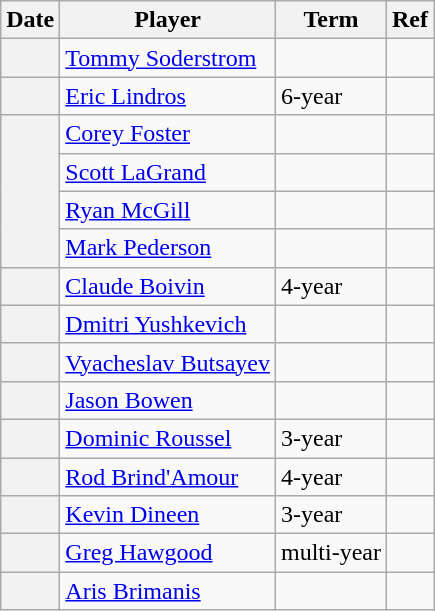<table class="wikitable plainrowheaders">
<tr>
<th>Date</th>
<th>Player</th>
<th>Term</th>
<th>Ref</th>
</tr>
<tr>
<th scope="row"></th>
<td><a href='#'>Tommy Soderstrom</a></td>
<td></td>
<td></td>
</tr>
<tr>
<th scope="row"></th>
<td><a href='#'>Eric Lindros</a></td>
<td>6-year</td>
<td></td>
</tr>
<tr>
<th scope="row" rowspan="4"></th>
<td><a href='#'>Corey Foster</a></td>
<td></td>
<td></td>
</tr>
<tr>
<td><a href='#'>Scott LaGrand</a></td>
<td></td>
<td></td>
</tr>
<tr>
<td><a href='#'>Ryan McGill</a></td>
<td></td>
<td></td>
</tr>
<tr>
<td><a href='#'>Mark Pederson</a></td>
<td></td>
<td></td>
</tr>
<tr>
<th scope="row"></th>
<td><a href='#'>Claude Boivin</a></td>
<td>4-year</td>
<td></td>
</tr>
<tr>
<th scope="row"></th>
<td><a href='#'>Dmitri Yushkevich</a></td>
<td></td>
<td></td>
</tr>
<tr>
<th scope="row"></th>
<td><a href='#'>Vyacheslav Butsayev</a></td>
<td></td>
<td></td>
</tr>
<tr>
<th scope="row"></th>
<td><a href='#'>Jason Bowen</a></td>
<td></td>
<td></td>
</tr>
<tr>
<th scope="row"></th>
<td><a href='#'>Dominic Roussel</a></td>
<td>3-year</td>
<td></td>
</tr>
<tr>
<th scope="row"></th>
<td><a href='#'>Rod Brind'Amour</a></td>
<td>4-year</td>
<td></td>
</tr>
<tr>
<th scope="row"></th>
<td><a href='#'>Kevin Dineen</a></td>
<td>3-year</td>
<td></td>
</tr>
<tr>
<th scope="row"></th>
<td><a href='#'>Greg Hawgood</a></td>
<td>multi-year</td>
<td></td>
</tr>
<tr>
<th scope="row"></th>
<td><a href='#'>Aris Brimanis</a></td>
<td></td>
<td></td>
</tr>
</table>
